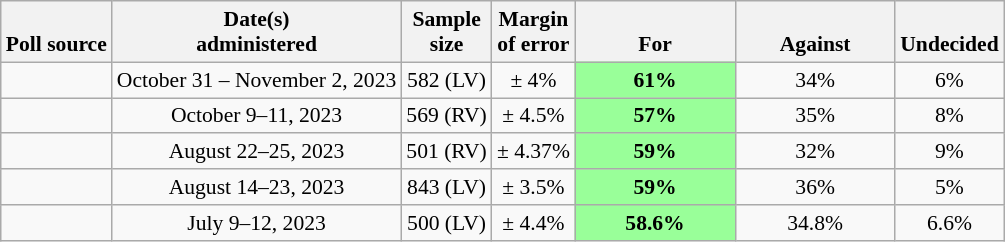<table class="wikitable" style="font-size:90%;text-align:center;">
<tr valign=bottom>
<th>Poll source</th>
<th>Date(s)<br>administered</th>
<th>Sample<br>size</th>
<th>Margin<br>of error</th>
<th style="width:100px;">For</th>
<th style="width:100px;">Against</th>
<th>Undecided</th>
</tr>
<tr>
<td style="text-align:left;"></td>
<td>October 31 – November 2, 2023</td>
<td>582 (LV)</td>
<td>± 4%</td>
<td style="background: rgb(153, 255, 153);"><strong>61%</strong></td>
<td>34%</td>
<td>6%</td>
</tr>
<tr>
<td style="text-align:left;"></td>
<td>October 9–11, 2023</td>
<td>569 (RV)</td>
<td>± 4.5%</td>
<td style="background: rgb(153, 255, 153);"><strong>57%</strong></td>
<td>35%</td>
<td>8%</td>
</tr>
<tr>
<td style="text-align:left;"></td>
<td>August 22–25, 2023</td>
<td>501 (RV)</td>
<td>± 4.37%</td>
<td style="background: rgb(153, 255, 153);"><strong>59%</strong></td>
<td>32%</td>
<td>9%</td>
</tr>
<tr>
<td style="text-align:left;"></td>
<td>August 14–23, 2023</td>
<td>843 (LV)</td>
<td>± 3.5%</td>
<td style="background: rgb(153, 255, 153);"><strong>59%</strong></td>
<td>36%</td>
<td>5%</td>
</tr>
<tr>
<td style="text-align:left;"></td>
<td>July 9–12, 2023</td>
<td>500 (LV)</td>
<td>± 4.4%</td>
<td style="background: rgb(153, 255, 153);"><strong>58.6%</strong></td>
<td>34.8%</td>
<td>6.6%</td>
</tr>
</table>
